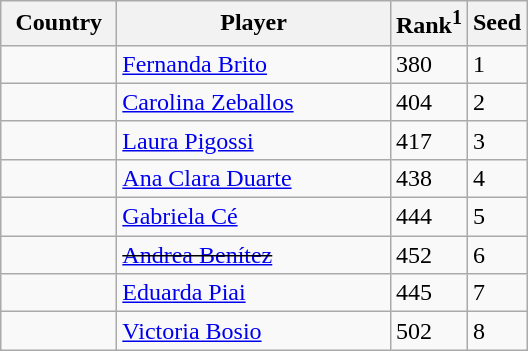<table class="sortable wikitable">
<tr>
<th width="70">Country</th>
<th width="175">Player</th>
<th>Rank<sup>1</sup></th>
<th>Seed</th>
</tr>
<tr>
<td></td>
<td><a href='#'>Fernanda Brito</a></td>
<td>380</td>
<td>1</td>
</tr>
<tr>
<td></td>
<td><a href='#'>Carolina Zeballos</a></td>
<td>404</td>
<td>2</td>
</tr>
<tr>
<td></td>
<td><a href='#'>Laura Pigossi</a></td>
<td>417</td>
<td>3</td>
</tr>
<tr>
<td></td>
<td><a href='#'>Ana Clara Duarte</a></td>
<td>438</td>
<td>4</td>
</tr>
<tr>
<td></td>
<td><a href='#'>Gabriela Cé</a></td>
<td>444</td>
<td>5</td>
</tr>
<tr>
<td></td>
<td><s><a href='#'>Andrea Benítez</a></s></td>
<td>452</td>
<td>6</td>
</tr>
<tr>
<td></td>
<td><a href='#'>Eduarda Piai</a></td>
<td>445</td>
<td>7</td>
</tr>
<tr>
<td></td>
<td><a href='#'>Victoria Bosio</a></td>
<td>502</td>
<td>8</td>
</tr>
</table>
